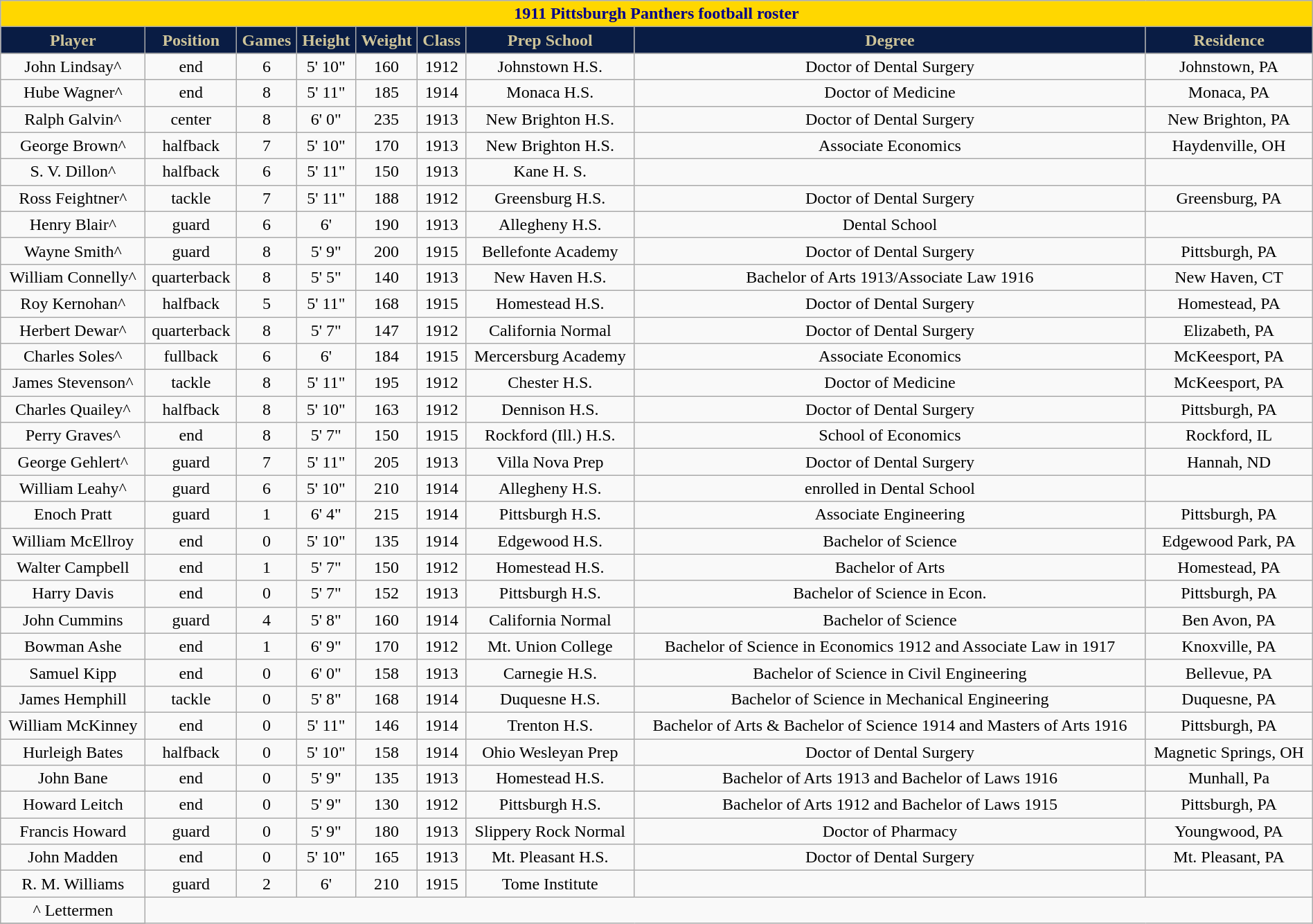<table class="wikitable collapsible collapsed" style="margin: left; text-align:right; width:100%;">
<tr>
<th colspan="10" ; style="background:gold; color:darkblue; text-align: center;"><strong>1911 Pittsburgh Panthers football roster</strong></th>
</tr>
<tr align="center"  style="background:#091C44; color:#CEC499;">
<td><strong>Player</strong></td>
<td><strong>Position</strong></td>
<td><strong>Games</strong></td>
<td><strong>Height</strong></td>
<td><strong>Weight</strong></td>
<td><strong>Class</strong></td>
<td><strong>Prep School</strong></td>
<td><strong>Degree</strong></td>
<td><strong>Residence</strong></td>
</tr>
<tr align="center" bgcolor="">
<td>John Lindsay^</td>
<td>end</td>
<td>6</td>
<td>5' 10"</td>
<td>160</td>
<td>1912</td>
<td>Johnstown H.S.</td>
<td>Doctor of Dental Surgery</td>
<td>Johnstown, PA</td>
</tr>
<tr align="center" bgcolor="">
<td>Hube Wagner^</td>
<td>end</td>
<td>8</td>
<td>5' 11"</td>
<td>185</td>
<td>1914</td>
<td>Monaca H.S.</td>
<td>Doctor of Medicine</td>
<td>Monaca, PA</td>
</tr>
<tr align="center" bgcolor="">
<td>Ralph Galvin^</td>
<td>center</td>
<td>8</td>
<td>6' 0"</td>
<td>235</td>
<td>1913</td>
<td>New Brighton H.S.</td>
<td>Doctor of Dental Surgery</td>
<td>New Brighton, PA</td>
</tr>
<tr align="center" bgcolor="">
<td>George Brown^</td>
<td>halfback</td>
<td>7</td>
<td>5' 10"</td>
<td>170</td>
<td>1913</td>
<td>New Brighton H.S.</td>
<td>Associate Economics</td>
<td>Haydenville, OH</td>
</tr>
<tr align="center" bgcolor="">
<td>S. V. Dillon^</td>
<td>halfback</td>
<td>6</td>
<td>5' 11"</td>
<td>150</td>
<td>1913</td>
<td>Kane H. S.</td>
<td></td>
<td></td>
</tr>
<tr align="center" bgcolor="">
<td>Ross Feightner^</td>
<td>tackle</td>
<td>7</td>
<td>5' 11"</td>
<td>188</td>
<td>1912</td>
<td>Greensburg H.S.</td>
<td>Doctor of Dental Surgery</td>
<td>Greensburg, PA</td>
</tr>
<tr align="center" bgcolor="">
<td>Henry Blair^</td>
<td>guard</td>
<td>6</td>
<td>6'</td>
<td>190</td>
<td>1913</td>
<td>Allegheny H.S.</td>
<td>Dental School</td>
<td></td>
</tr>
<tr align="center" bgcolor="">
<td>Wayne Smith^</td>
<td>guard</td>
<td>8</td>
<td>5' 9"</td>
<td>200</td>
<td>1915</td>
<td>Bellefonte Academy</td>
<td>Doctor of Dental Surgery</td>
<td>Pittsburgh, PA</td>
</tr>
<tr align="center" bgcolor="">
<td>William Connelly^</td>
<td>quarterback</td>
<td>8</td>
<td>5' 5"</td>
<td>140</td>
<td>1913</td>
<td>New Haven H.S.</td>
<td>Bachelor of Arts 1913/Associate Law 1916</td>
<td>New Haven, CT</td>
</tr>
<tr align="center" bgcolor="">
<td>Roy Kernohan^</td>
<td>halfback</td>
<td>5</td>
<td>5' 11"</td>
<td>168</td>
<td>1915</td>
<td>Homestead H.S.</td>
<td>Doctor of Dental Surgery</td>
<td>Homestead, PA</td>
</tr>
<tr align="center" bgcolor="">
<td>Herbert Dewar^</td>
<td>quarterback</td>
<td>8</td>
<td>5' 7"</td>
<td>147</td>
<td>1912</td>
<td>California Normal</td>
<td>Doctor of Dental Surgery</td>
<td>Elizabeth, PA</td>
</tr>
<tr align="center" bgcolor="">
<td>Charles Soles^</td>
<td>fullback</td>
<td>6</td>
<td>6'</td>
<td>184</td>
<td>1915</td>
<td>Mercersburg Academy</td>
<td>Associate Economics</td>
<td>McKeesport, PA</td>
</tr>
<tr align="center" bgcolor="">
<td>James Stevenson^</td>
<td>tackle</td>
<td>8</td>
<td>5' 11"</td>
<td>195</td>
<td>1912</td>
<td>Chester H.S.</td>
<td>Doctor of Medicine</td>
<td>McKeesport, PA</td>
</tr>
<tr align="center" bgcolor="">
<td>Charles Quailey^</td>
<td>halfback</td>
<td>8</td>
<td>5' 10"</td>
<td>163</td>
<td>1912</td>
<td>Dennison H.S.</td>
<td>Doctor of Dental Surgery</td>
<td>Pittsburgh, PA</td>
</tr>
<tr align="center" bgcolor="">
<td>Perry Graves^</td>
<td>end</td>
<td>8</td>
<td>5' 7"</td>
<td>150</td>
<td>1915</td>
<td>Rockford (Ill.) H.S.</td>
<td>School of Economics</td>
<td>Rockford, IL</td>
</tr>
<tr align="center" bgcolor="">
<td>George Gehlert^</td>
<td>guard</td>
<td>7</td>
<td>5' 11"</td>
<td>205</td>
<td>1913</td>
<td>Villa Nova Prep</td>
<td>Doctor of Dental Surgery</td>
<td>Hannah, ND</td>
</tr>
<tr align="center" bgcolor="">
<td>William Leahy^</td>
<td>guard</td>
<td>6</td>
<td>5' 10"</td>
<td>210</td>
<td>1914</td>
<td>Allegheny H.S.</td>
<td>enrolled in Dental School</td>
<td></td>
</tr>
<tr align="center" bgcolor="">
<td>Enoch Pratt</td>
<td>guard</td>
<td>1</td>
<td>6' 4"</td>
<td>215</td>
<td>1914</td>
<td>Pittsburgh H.S.</td>
<td>Associate Engineering</td>
<td>Pittsburgh, PA</td>
</tr>
<tr align="center" bgcolor="">
<td>William McEllroy</td>
<td>end</td>
<td>0</td>
<td>5' 10"</td>
<td>135</td>
<td>1914</td>
<td>Edgewood H.S.</td>
<td>Bachelor of Science</td>
<td>Edgewood Park, PA</td>
</tr>
<tr align="center" bgcolor="">
<td>Walter Campbell</td>
<td>end</td>
<td>1</td>
<td>5' 7"</td>
<td>150</td>
<td>1912</td>
<td>Homestead H.S.</td>
<td>Bachelor of Arts</td>
<td>Homestead, PA</td>
</tr>
<tr align="center" bgcolor="">
<td>Harry Davis</td>
<td>end</td>
<td>0</td>
<td>5' 7"</td>
<td>152</td>
<td>1913</td>
<td>Pittsburgh H.S.</td>
<td>Bachelor of Science in Econ.</td>
<td>Pittsburgh, PA</td>
</tr>
<tr align="center" bgcolor="">
<td>John Cummins</td>
<td>guard</td>
<td>4</td>
<td>5' 8"</td>
<td>160</td>
<td>1914</td>
<td>California Normal</td>
<td>Bachelor of Science</td>
<td>Ben Avon, PA</td>
</tr>
<tr align="center" bgcolor="">
<td>Bowman Ashe</td>
<td>end</td>
<td>1</td>
<td>6' 9"</td>
<td>170</td>
<td>1912</td>
<td>Mt. Union College</td>
<td>Bachelor of Science in Economics 1912 and Associate Law in 1917</td>
<td>Knoxville, PA</td>
</tr>
<tr align="center" bgcolor="">
<td>Samuel Kipp</td>
<td>end</td>
<td>0</td>
<td>6' 0"</td>
<td>158</td>
<td>1913</td>
<td>Carnegie H.S.</td>
<td>Bachelor of Science in Civil Engineering</td>
<td>Bellevue, PA</td>
</tr>
<tr align="center" bgcolor="">
<td>James Hemphill</td>
<td>tackle</td>
<td>0</td>
<td>5' 8"</td>
<td>168</td>
<td>1914</td>
<td>Duquesne H.S.</td>
<td>Bachelor of Science in Mechanical Engineering</td>
<td>Duquesne, PA</td>
</tr>
<tr align="center" bgcolor="">
<td>William McKinney</td>
<td>end</td>
<td>0</td>
<td>5' 11"</td>
<td>146</td>
<td>1914</td>
<td>Trenton H.S.</td>
<td>Bachelor of Arts & Bachelor of Science 1914 and Masters of Arts 1916</td>
<td>Pittsburgh, PA</td>
</tr>
<tr align="center" bgcolor="">
<td>Hurleigh Bates</td>
<td>halfback</td>
<td>0</td>
<td>5' 10"</td>
<td>158</td>
<td>1914</td>
<td>Ohio Wesleyan Prep</td>
<td>Doctor of Dental Surgery</td>
<td>Magnetic Springs, OH</td>
</tr>
<tr align="center" bgcolor="">
<td>John Bane</td>
<td>end</td>
<td>0</td>
<td>5' 9"</td>
<td>135</td>
<td>1913</td>
<td>Homestead H.S.</td>
<td>Bachelor of Arts 1913 and Bachelor of Laws 1916</td>
<td>Munhall, Pa</td>
</tr>
<tr align="center" bgcolor="">
<td>Howard Leitch</td>
<td>end</td>
<td>0</td>
<td>5' 9"</td>
<td>130</td>
<td>1912</td>
<td>Pittsburgh H.S.</td>
<td>Bachelor of Arts 1912 and Bachelor of Laws 1915</td>
<td>Pittsburgh, PA</td>
</tr>
<tr align="center" bgcolor="">
<td>Francis Howard</td>
<td>guard</td>
<td>0</td>
<td>5' 9"</td>
<td>180</td>
<td>1913</td>
<td>Slippery Rock Normal</td>
<td>Doctor of Pharmacy</td>
<td>Youngwood, PA</td>
</tr>
<tr align="center" bgcolor="">
<td>John Madden</td>
<td>end</td>
<td>0</td>
<td>5' 10"</td>
<td>165</td>
<td>1913</td>
<td>Mt. Pleasant H.S.</td>
<td>Doctor of Dental Surgery</td>
<td>Mt. Pleasant, PA</td>
</tr>
<tr align="center" bgcolor="">
<td>R. M. Williams</td>
<td>guard</td>
<td>2</td>
<td>6'</td>
<td>210</td>
<td>1915</td>
<td>Tome Institute</td>
<td></td>
<td></td>
</tr>
<tr align="center" bgcolor="">
<td>^ Lettermen </td>
</tr>
<tr align="center" bgcolor="">
</tr>
</table>
